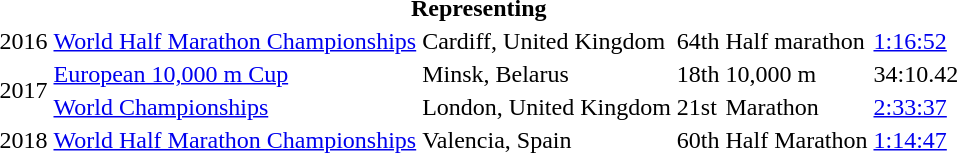<table>
<tr>
<th colspan="6">Representing </th>
</tr>
<tr>
<td>2016</td>
<td><a href='#'>World Half Marathon Championships</a></td>
<td>Cardiff, United Kingdom</td>
<td>64th</td>
<td>Half marathon</td>
<td><a href='#'>1:16:52</a></td>
</tr>
<tr>
<td rowspan=2>2017</td>
<td><a href='#'>European 10,000 m Cup</a></td>
<td>Minsk, Belarus</td>
<td>18th</td>
<td>10,000 m</td>
<td>34:10.42</td>
</tr>
<tr>
<td><a href='#'>World Championships</a></td>
<td>London, United Kingdom</td>
<td>21st</td>
<td>Marathon</td>
<td><a href='#'>2:33:37</a></td>
</tr>
<tr>
<td>2018</td>
<td><a href='#'>World Half Marathon Championships</a></td>
<td>Valencia, Spain</td>
<td>60th</td>
<td>Half Marathon</td>
<td><a href='#'>1:14:47</a></td>
</tr>
</table>
